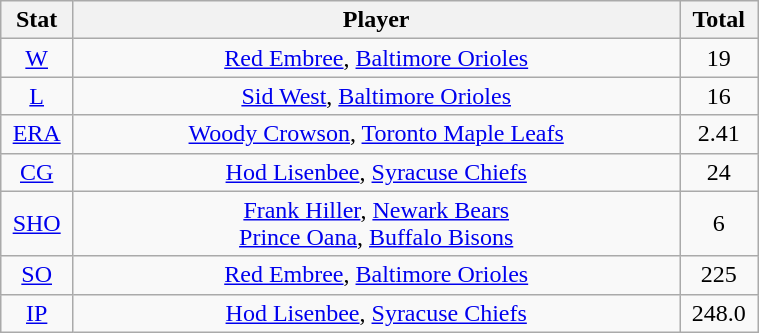<table class="wikitable" width="40%" style="text-align:center;">
<tr>
<th width="5%">Stat</th>
<th width="60%">Player</th>
<th width="5%">Total</th>
</tr>
<tr>
<td><a href='#'>W</a></td>
<td><a href='#'>Red Embree</a>, <a href='#'>Baltimore Orioles</a></td>
<td>19</td>
</tr>
<tr>
<td><a href='#'>L</a></td>
<td><a href='#'>Sid West</a>, <a href='#'>Baltimore Orioles</a></td>
<td>16</td>
</tr>
<tr>
<td><a href='#'>ERA</a></td>
<td><a href='#'>Woody Crowson</a>, <a href='#'>Toronto Maple Leafs</a></td>
<td>2.41</td>
</tr>
<tr>
<td><a href='#'>CG</a></td>
<td><a href='#'>Hod Lisenbee</a>, <a href='#'>Syracuse Chiefs</a></td>
<td>24</td>
</tr>
<tr>
<td><a href='#'>SHO</a></td>
<td><a href='#'>Frank Hiller</a>, <a href='#'>Newark Bears</a> <br> <a href='#'>Prince Oana</a>, <a href='#'>Buffalo Bisons</a></td>
<td>6</td>
</tr>
<tr>
<td><a href='#'>SO</a></td>
<td><a href='#'>Red Embree</a>, <a href='#'>Baltimore Orioles</a></td>
<td>225</td>
</tr>
<tr>
<td><a href='#'>IP</a></td>
<td><a href='#'>Hod Lisenbee</a>, <a href='#'>Syracuse Chiefs</a></td>
<td>248.0</td>
</tr>
</table>
